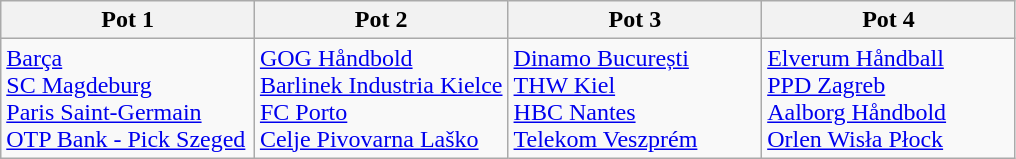<table class="wikitable">
<tr>
<th style="width:25%;">Pot 1</th>
<th style="width:25%;">Pot 2</th>
<th style="width:25%;">Pot 3</th>
<th style="width:25%;">Pot 4</th>
</tr>
<tr>
<td valign="top"> <a href='#'>Barça</a><br> <a href='#'>SC Magdeburg</a><br> <a href='#'>Paris Saint-Germain</a><br> <a href='#'>OTP Bank - Pick Szeged</a></td>
<td valign="top"> <a href='#'>GOG Håndbold</a><br> <a href='#'>Barlinek Industria Kielce</a><br> <a href='#'>FC Porto</a><br> <a href='#'>Celje Pivovarna Laško</a></td>
<td valign="top"> <a href='#'>Dinamo București</a><br> <a href='#'>THW Kiel</a><br> <a href='#'>HBC Nantes</a><br> <a href='#'>Telekom Veszprém</a></td>
<td valign="top"> <a href='#'>Elverum Håndball</a><br> <a href='#'>PPD Zagreb</a><br> <a href='#'>Aalborg Håndbold</a><br> <a href='#'>Orlen Wisła Płock</a></td>
</tr>
</table>
